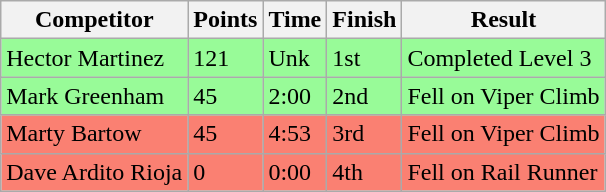<table class="wikitable sortable">
<tr>
<th>Competitor</th>
<th>Points</th>
<th>Time</th>
<th>Finish</th>
<th>Result</th>
</tr>
<tr style="background-color:#98fb98">
<td> Hector Martinez</td>
<td>121</td>
<td>Unk</td>
<td>1st</td>
<td>Completed Level 3</td>
</tr>
<tr style="background-color:#98fb98">
<td> Mark Greenham</td>
<td>45</td>
<td>2:00</td>
<td>2nd</td>
<td>Fell on Viper Climb</td>
</tr>
<tr style="background-color:#fa8072">
<td> Marty Bartow</td>
<td>45</td>
<td>4:53</td>
<td>3rd</td>
<td>Fell on Viper Climb</td>
</tr>
<tr style="background-color:#fa8072">
<td> Dave Ardito Rioja</td>
<td>0</td>
<td>0:00</td>
<td>4th</td>
<td>Fell on Rail Runner</td>
</tr>
</table>
